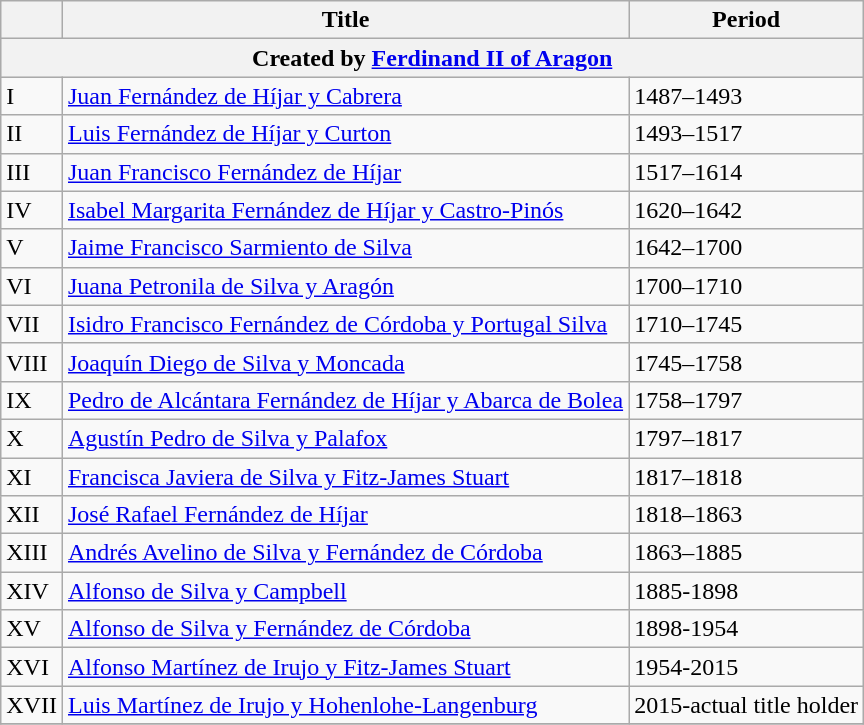<table class="wikitable">
<tr>
<th></th>
<th>Title</th>
<th>Period</th>
</tr>
<tr bgcolor="#dddddd" |>
<th colspan="3">Created by <a href='#'>Ferdinand II of Aragon</a></th>
</tr>
<tr>
<td>I</td>
<td><a href='#'>Juan Fernández de Híjar y Cabrera</a></td>
<td>1487–1493</td>
</tr>
<tr>
<td>II</td>
<td><a href='#'>Luis Fernández de Híjar y Curton</a></td>
<td>1493–1517</td>
</tr>
<tr>
<td>III</td>
<td><a href='#'>Juan Francisco Fernández de Híjar</a></td>
<td>1517–1614</td>
</tr>
<tr>
<td>IV</td>
<td><a href='#'>Isabel Margarita Fernández de Híjar y Castro-Pinós</a></td>
<td>1620–1642</td>
</tr>
<tr>
<td>V</td>
<td><a href='#'>Jaime Francisco Sarmiento de Silva</a></td>
<td>1642–1700</td>
</tr>
<tr>
<td>VI</td>
<td><a href='#'>Juana Petronila de Silva y Aragón</a></td>
<td>1700–1710</td>
</tr>
<tr>
<td>VII</td>
<td><a href='#'>Isidro Francisco Fernández de Córdoba y Portugal Silva</a></td>
<td>1710–1745</td>
</tr>
<tr>
<td>VIII</td>
<td><a href='#'>Joaquín Diego de Silva y Moncada</a></td>
<td>1745–1758</td>
</tr>
<tr>
<td>IX</td>
<td><a href='#'>Pedro de Alcántara Fernández de Híjar y Abarca de Bolea</a></td>
<td>1758–1797</td>
</tr>
<tr>
<td>X</td>
<td><a href='#'>Agustín Pedro de Silva y Palafox</a></td>
<td>1797–1817</td>
</tr>
<tr>
<td>XI</td>
<td><a href='#'>Francisca Javiera de Silva y Fitz-James Stuart</a></td>
<td>1817–1818</td>
</tr>
<tr>
<td>XII</td>
<td><a href='#'>José Rafael Fernández de Híjar</a></td>
<td>1818–1863</td>
</tr>
<tr>
<td>XIII</td>
<td><a href='#'>Andrés Avelino de Silva y Fernández de Córdoba</a></td>
<td>1863–1885</td>
</tr>
<tr>
<td>XIV</td>
<td><a href='#'>Alfonso de Silva y Campbell</a></td>
<td>1885-1898</td>
</tr>
<tr>
<td>XV</td>
<td><a href='#'>Alfonso de Silva y Fernández de Córdoba</a></td>
<td>1898-1954</td>
</tr>
<tr>
<td>XVI</td>
<td><a href='#'>Alfonso Martínez de Irujo y Fitz-James Stuart</a></td>
<td>1954-2015</td>
</tr>
<tr>
<td>XVII</td>
<td><a href='#'>Luis Martínez de Irujo y Hohenlohe-Langenburg</a></td>
<td>2015-actual title holder</td>
</tr>
<tr>
</tr>
</table>
